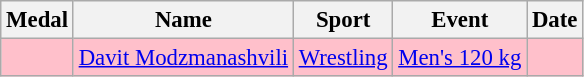<table class="wikitable sortable" style="font-size: 95%;">
<tr>
<th>Medal</th>
<th>Name</th>
<th>Sport</th>
<th>Event</th>
<th>Date</th>
</tr>
<tr bgcolor=pink>
<td></td>
<td><a href='#'>Davit Modzmanashvili</a></td>
<td><a href='#'>Wrestling</a></td>
<td><a href='#'>Men's 120 kg</a></td>
<td></td>
</tr>
</table>
